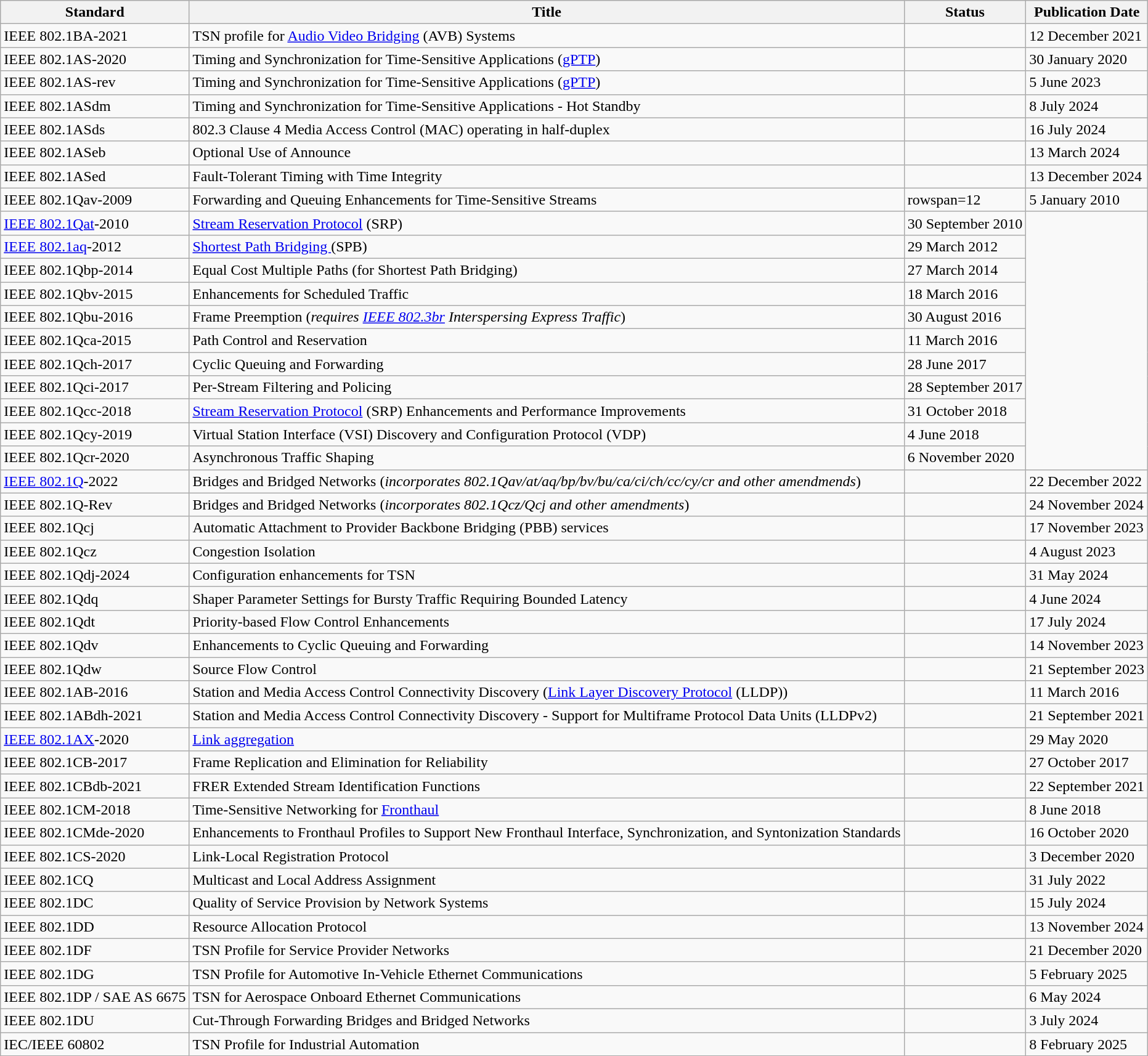<table class="wikitable">
<tr>
<th>Standard</th>
<th>Title</th>
<th>Status</th>
<th>Publication Date</th>
</tr>
<tr>
<td>IEEE 802.1BA-2021</td>
<td>TSN profile for <a href='#'>Audio Video Bridging</a> (AVB) Systems</td>
<td></td>
<td>12 December 2021</td>
</tr>
<tr>
<td>IEEE 802.1AS-2020</td>
<td>Timing and Synchronization for Time-Sensitive Applications (<a href='#'>gPTP</a>)</td>
<td></td>
<td>30 January 2020</td>
</tr>
<tr>
<td>IEEE 802.1AS-rev</td>
<td>Timing and Synchronization for Time-Sensitive Applications (<a href='#'>gPTP</a>)</td>
<td></td>
<td>5 June 2023</td>
</tr>
<tr>
<td>IEEE 802.1ASdm</td>
<td>Timing and Synchronization for Time-Sensitive Applications - Hot Standby</td>
<td></td>
<td>8 July 2024</td>
</tr>
<tr>
<td>IEEE 802.1ASds</td>
<td>802.3 Clause 4 Media Access Control (MAC) operating in half-duplex</td>
<td></td>
<td>16 July 2024</td>
</tr>
<tr>
<td>IEEE 802.1ASeb</td>
<td>Optional Use of Announce</td>
<td></td>
<td>13 March 2024</td>
</tr>
<tr>
<td>IEEE 802.1ASed</td>
<td>Fault-Tolerant Timing with Time Integrity</td>
<td></td>
<td>13 December 2024</td>
</tr>
<tr>
<td>IEEE 802.1Qav-2009</td>
<td>Forwarding and Queuing Enhancements for Time-Sensitive Streams</td>
<td>rowspan=12 </td>
<td>5 January 2010</td>
</tr>
<tr>
<td><a href='#'>IEEE 802.1Qat</a>-2010</td>
<td><a href='#'>Stream Reservation Protocol</a> (SRP)</td>
<td>30 September 2010</td>
</tr>
<tr>
<td><a href='#'>IEEE 802.1aq</a>-2012</td>
<td><a href='#'>Shortest Path Bridging </a>(SPB)</td>
<td>29 March 2012</td>
</tr>
<tr>
<td>IEEE 802.1Qbp-2014</td>
<td>Equal Cost Multiple Paths (for Shortest Path Bridging)</td>
<td>27 March 2014</td>
</tr>
<tr>
<td>IEEE 802.1Qbv-2015</td>
<td>Enhancements for Scheduled Traffic</td>
<td>18 March 2016</td>
</tr>
<tr>
<td>IEEE 802.1Qbu-2016</td>
<td>Frame Preemption (<em>requires <a href='#'>IEEE 802.3br</a> Interspersing Express Traffic</em>)</td>
<td>30 August 2016</td>
</tr>
<tr>
<td>IEEE 802.1Qca-2015</td>
<td>Path Control and Reservation</td>
<td>11 March 2016</td>
</tr>
<tr>
<td>IEEE 802.1Qch-2017</td>
<td>Cyclic Queuing and Forwarding</td>
<td>28 June 2017</td>
</tr>
<tr>
<td>IEEE 802.1Qci-2017</td>
<td>Per-Stream Filtering and Policing</td>
<td>28 September 2017</td>
</tr>
<tr>
<td>IEEE 802.1Qcc-2018</td>
<td><a href='#'>Stream Reservation Protocol</a> (SRP) Enhancements and Performance Improvements</td>
<td>31 October  2018</td>
</tr>
<tr>
<td>IEEE 802.1Qcy-2019</td>
<td>Virtual Station Interface (VSI) Discovery and Configuration Protocol (VDP)</td>
<td>4 June  2018</td>
</tr>
<tr>
<td>IEEE 802.1Qcr-2020</td>
<td>Asynchronous Traffic Shaping</td>
<td>6 November 2020</td>
</tr>
<tr>
<td><a href='#'>IEEE 802.1Q</a>-2022</td>
<td>Bridges and Bridged Networks (<em>incorporates 802.1Qav/at/aq/bp/bv/bu/ca/ci/ch/cc/cy/cr and other amendmends</em>)</td>
<td></td>
<td>22 December 2022</td>
</tr>
<tr>
<td>IEEE 802.1Q-Rev</td>
<td>Bridges and Bridged Networks (<em>incorporates 802.1Qcz/Qcj and other amendments</em>)</td>
<td></td>
<td>24 November 2024</td>
</tr>
<tr>
<td>IEEE 802.1Qcj</td>
<td>Automatic Attachment to Provider Backbone Bridging (PBB) services</td>
<td></td>
<td>17 November 2023</td>
</tr>
<tr>
<td>IEEE 802.1Qcz</td>
<td>Congestion Isolation</td>
<td></td>
<td>4 August 2023</td>
</tr>
<tr>
<td>IEEE 802.1Qdj-2024</td>
<td>Configuration enhancements for TSN</td>
<td></td>
<td>31 May 2024</td>
</tr>
<tr>
<td>IEEE 802.1Qdq</td>
<td>Shaper Parameter Settings for Bursty Traffic Requiring Bounded Latency</td>
<td></td>
<td>4 June 2024</td>
</tr>
<tr>
<td>IEEE 802.1Qdt</td>
<td>Priority-based Flow Control Enhancements</td>
<td></td>
<td>17 July 2024</td>
</tr>
<tr>
<td>IEEE 802.1Qdv</td>
<td>Enhancements to Cyclic Queuing and Forwarding</td>
<td></td>
<td>14 November 2023</td>
</tr>
<tr>
<td>IEEE 802.1Qdw</td>
<td>Source Flow Control</td>
<td></td>
<td>21 September 2023</td>
</tr>
<tr>
<td>IEEE 802.1AB-2016</td>
<td>Station and Media Access Control Connectivity Discovery (<a href='#'>Link Layer Discovery Protocol</a> (LLDP))</td>
<td></td>
<td>11 March 2016</td>
</tr>
<tr>
<td>IEEE 802.1ABdh-2021</td>
<td>Station and Media Access Control Connectivity Discovery - Support for Multiframe Protocol Data Units (LLDPv2)</td>
<td></td>
<td>21 September 2021</td>
</tr>
<tr>
<td><a href='#'>IEEE 802.1AX</a>-2020</td>
<td><a href='#'>Link aggregation</a></td>
<td></td>
<td>29 May 2020</td>
</tr>
<tr>
<td>IEEE 802.1CB-2017</td>
<td>Frame Replication and Elimination for Reliability</td>
<td></td>
<td>27 October 2017</td>
</tr>
<tr>
<td>IEEE 802.1CBdb-2021</td>
<td>FRER Extended Stream Identification Functions</td>
<td></td>
<td>22 September 2021</td>
</tr>
<tr>
<td>IEEE 802.1CM-2018</td>
<td>Time-Sensitive Networking for <a href='#'>Fronthaul</a></td>
<td></td>
<td>8 June 2018</td>
</tr>
<tr>
<td>IEEE 802.1CMde-2020</td>
<td>Enhancements to Fronthaul Profiles to Support New Fronthaul Interface, Synchronization, and Syntonization Standards</td>
<td></td>
<td>16 October 2020</td>
</tr>
<tr>
<td>IEEE 802.1CS-2020</td>
<td>Link-Local Registration Protocol</td>
<td></td>
<td>3 December 2020</td>
</tr>
<tr>
<td>IEEE 802.1CQ</td>
<td>Multicast and Local Address Assignment</td>
<td></td>
<td>31 July 2022</td>
</tr>
<tr>
<td>IEEE 802.1DC</td>
<td>Quality of Service Provision by Network Systems</td>
<td></td>
<td>15 July 2024</td>
</tr>
<tr>
<td>IEEE 802.1DD</td>
<td>Resource Allocation Protocol</td>
<td></td>
<td>13 November 2024</td>
</tr>
<tr>
<td>IEEE 802.1DF</td>
<td>TSN Profile for Service Provider Networks</td>
<td></td>
<td>21 December 2020</td>
</tr>
<tr>
<td>IEEE 802.1DG</td>
<td>TSN Profile for Automotive In-Vehicle Ethernet Communications</td>
<td></td>
<td>5 February 2025</td>
</tr>
<tr>
<td>IEEE 802.1DP / SAE AS 6675</td>
<td>TSN for Aerospace Onboard Ethernet Communications</td>
<td></td>
<td>6 May 2024</td>
</tr>
<tr>
<td>IEEE 802.1DU</td>
<td>Cut-Through Forwarding Bridges and Bridged Networks</td>
<td></td>
<td>3 July 2024</td>
</tr>
<tr>
<td>IEC/IEEE 60802</td>
<td>TSN Profile for Industrial Automation</td>
<td></td>
<td>8 February 2025</td>
</tr>
</table>
